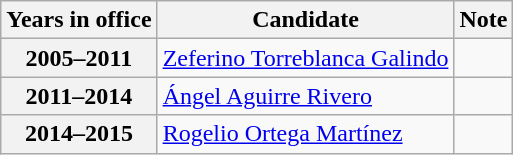<table class="wikitable">
<tr>
<th>Years in office</th>
<th>Candidate</th>
<th>Note</th>
</tr>
<tr>
<th>2005–2011</th>
<td><a href='#'>Zeferino Torreblanca Galindo</a></td>
<td></td>
</tr>
<tr>
<th>2011–2014</th>
<td><a href='#'>Ángel Aguirre Rivero</a></td>
<td></td>
</tr>
<tr>
<th>2014–2015</th>
<td><a href='#'>Rogelio Ortega Martínez</a></td>
<td></td>
</tr>
</table>
